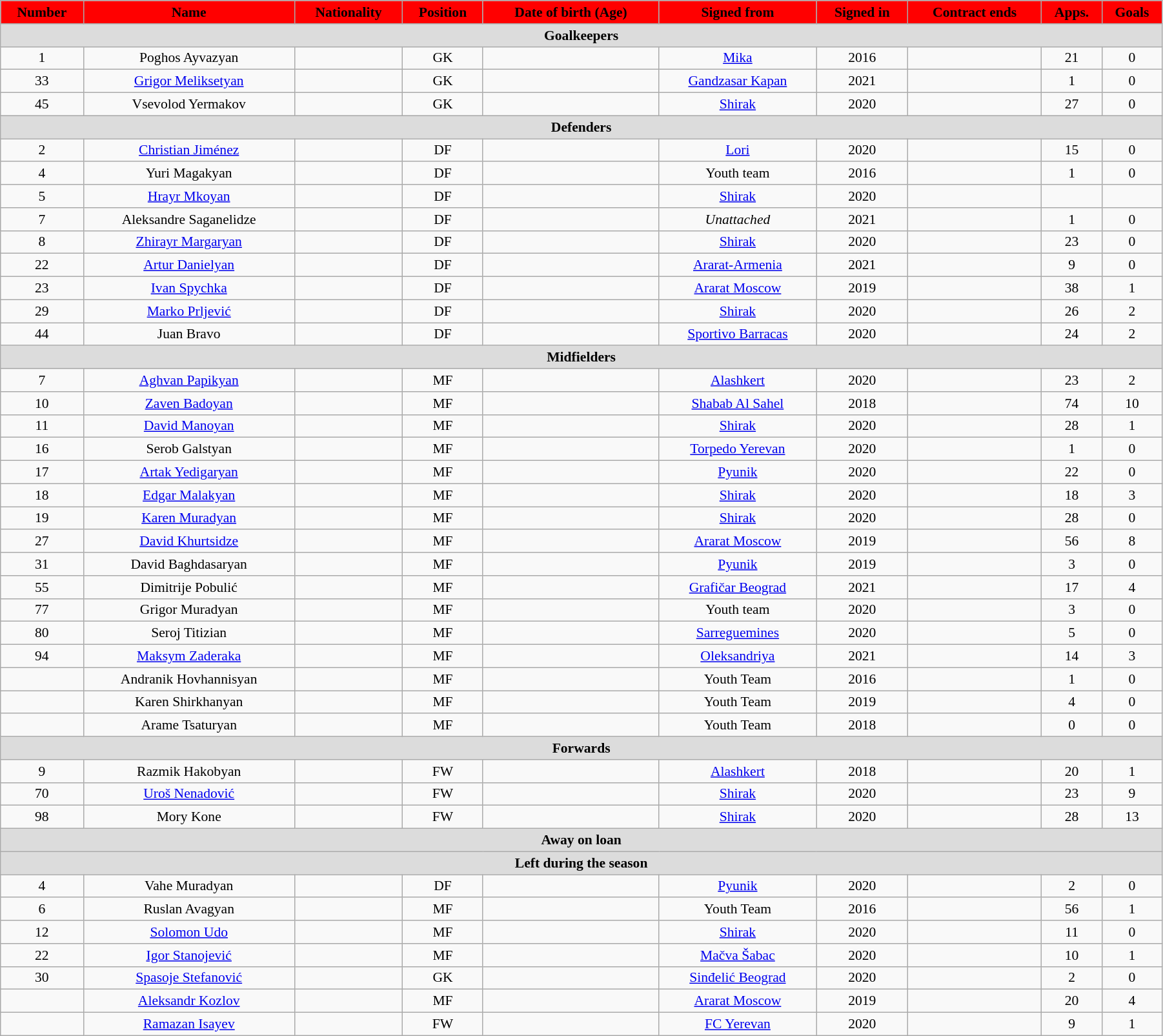<table class="wikitable"  style="text-align:center; font-size:90%; width:95%;">
<tr>
<th style="background:#FF0000; color:#000000; text-align:center;">Number</th>
<th style="background:#FF0000; color:#000000; text-align:center;">Name</th>
<th style="background:#FF0000; color:#000000; text-align:center;">Nationality</th>
<th style="background:#FF0000; color:#000000; text-align:center;">Position</th>
<th style="background:#FF0000; color:#000000; text-align:center;">Date of birth (Age)</th>
<th style="background:#FF0000; color:#000000; text-align:center;">Signed from</th>
<th style="background:#FF0000; color:#000000; text-align:center;">Signed in</th>
<th style="background:#FF0000; color:#000000; text-align:center;">Contract ends</th>
<th style="background:#FF0000; color:#000000; text-align:center;">Apps.</th>
<th style="background:#FF0000; color:#000000; text-align:center;">Goals</th>
</tr>
<tr>
<th colspan="11"  style="background:#dcdcdc; text-align:center;">Goalkeepers</th>
</tr>
<tr>
<td>1</td>
<td>Poghos Ayvazyan</td>
<td></td>
<td>GK</td>
<td></td>
<td><a href='#'>Mika</a></td>
<td>2016</td>
<td></td>
<td>21</td>
<td>0</td>
</tr>
<tr>
<td>33</td>
<td><a href='#'>Grigor Meliksetyan</a></td>
<td></td>
<td>GK</td>
<td></td>
<td><a href='#'>Gandzasar Kapan</a></td>
<td>2021</td>
<td></td>
<td>1</td>
<td>0</td>
</tr>
<tr>
<td>45</td>
<td>Vsevolod Yermakov</td>
<td></td>
<td>GK</td>
<td></td>
<td><a href='#'>Shirak</a></td>
<td>2020</td>
<td></td>
<td>27</td>
<td>0</td>
</tr>
<tr>
<th colspan="11"  style="background:#dcdcdc; text-align:center;">Defenders</th>
</tr>
<tr>
<td>2</td>
<td><a href='#'>Christian Jiménez</a></td>
<td></td>
<td>DF</td>
<td></td>
<td><a href='#'>Lori</a></td>
<td>2020</td>
<td></td>
<td>15</td>
<td>0</td>
</tr>
<tr>
<td>4</td>
<td>Yuri Magakyan</td>
<td></td>
<td>DF</td>
<td></td>
<td>Youth team</td>
<td>2016</td>
<td></td>
<td>1</td>
<td>0</td>
</tr>
<tr>
<td>5</td>
<td><a href='#'>Hrayr Mkoyan</a></td>
<td></td>
<td>DF</td>
<td></td>
<td><a href='#'>Shirak</a></td>
<td>2020</td>
<td></td>
<td></td>
<td></td>
</tr>
<tr>
<td>7</td>
<td>Aleksandre Saganelidze</td>
<td></td>
<td>DF</td>
<td></td>
<td><em>Unattached</em></td>
<td>2021</td>
<td></td>
<td>1</td>
<td>0</td>
</tr>
<tr>
<td>8</td>
<td><a href='#'>Zhirayr Margaryan</a></td>
<td></td>
<td>DF</td>
<td></td>
<td><a href='#'>Shirak</a></td>
<td>2020</td>
<td></td>
<td>23</td>
<td>0</td>
</tr>
<tr>
<td>22</td>
<td><a href='#'>Artur Danielyan</a></td>
<td></td>
<td>DF</td>
<td></td>
<td><a href='#'>Ararat-Armenia</a></td>
<td>2021</td>
<td></td>
<td>9</td>
<td>0</td>
</tr>
<tr>
<td>23</td>
<td><a href='#'>Ivan Spychka</a></td>
<td></td>
<td>DF</td>
<td></td>
<td><a href='#'>Ararat Moscow</a></td>
<td>2019</td>
<td></td>
<td>38</td>
<td>1</td>
</tr>
<tr>
<td>29</td>
<td><a href='#'>Marko Prljević</a></td>
<td></td>
<td>DF</td>
<td></td>
<td><a href='#'>Shirak</a></td>
<td>2020</td>
<td></td>
<td>26</td>
<td>2</td>
</tr>
<tr>
<td>44</td>
<td>Juan Bravo</td>
<td></td>
<td>DF</td>
<td></td>
<td><a href='#'>Sportivo Barracas</a></td>
<td>2020</td>
<td></td>
<td>24</td>
<td>2</td>
</tr>
<tr>
<th colspan="11"  style="background:#dcdcdc; text-align:center;">Midfielders</th>
</tr>
<tr>
<td>7</td>
<td><a href='#'>Aghvan Papikyan</a></td>
<td></td>
<td>MF</td>
<td></td>
<td><a href='#'>Alashkert</a></td>
<td>2020</td>
<td></td>
<td>23</td>
<td>2</td>
</tr>
<tr>
<td>10</td>
<td><a href='#'>Zaven Badoyan</a></td>
<td></td>
<td>MF</td>
<td></td>
<td><a href='#'>Shabab Al Sahel</a></td>
<td>2018</td>
<td></td>
<td>74</td>
<td>10</td>
</tr>
<tr>
<td>11</td>
<td><a href='#'>David Manoyan</a></td>
<td></td>
<td>MF</td>
<td></td>
<td><a href='#'>Shirak</a></td>
<td>2020</td>
<td></td>
<td>28</td>
<td>1</td>
</tr>
<tr>
<td>16</td>
<td>Serob Galstyan</td>
<td></td>
<td>MF</td>
<td></td>
<td><a href='#'>Torpedo Yerevan</a></td>
<td>2020</td>
<td></td>
<td>1</td>
<td>0</td>
</tr>
<tr>
<td>17</td>
<td><a href='#'>Artak Yedigaryan</a></td>
<td></td>
<td>MF</td>
<td></td>
<td><a href='#'>Pyunik</a></td>
<td>2020</td>
<td></td>
<td>22</td>
<td>0</td>
</tr>
<tr>
<td>18</td>
<td><a href='#'>Edgar Malakyan</a></td>
<td></td>
<td>MF</td>
<td></td>
<td><a href='#'>Shirak</a></td>
<td>2020</td>
<td></td>
<td>18</td>
<td>3</td>
</tr>
<tr>
<td>19</td>
<td><a href='#'>Karen Muradyan</a></td>
<td></td>
<td>MF</td>
<td></td>
<td><a href='#'>Shirak</a></td>
<td>2020</td>
<td></td>
<td>28</td>
<td>0</td>
</tr>
<tr>
<td>27</td>
<td><a href='#'>David Khurtsidze</a></td>
<td></td>
<td>MF</td>
<td></td>
<td><a href='#'>Ararat Moscow</a></td>
<td>2019</td>
<td></td>
<td>56</td>
<td>8</td>
</tr>
<tr>
<td>31</td>
<td>David Baghdasaryan</td>
<td></td>
<td>MF</td>
<td></td>
<td><a href='#'>Pyunik</a></td>
<td>2019</td>
<td></td>
<td>3</td>
<td>0</td>
</tr>
<tr>
<td>55</td>
<td>Dimitrije Pobulić</td>
<td></td>
<td>MF</td>
<td></td>
<td><a href='#'>Grafičar Beograd</a></td>
<td>2021</td>
<td></td>
<td>17</td>
<td>4</td>
</tr>
<tr>
<td>77</td>
<td>Grigor Muradyan</td>
<td></td>
<td>MF</td>
<td></td>
<td>Youth team</td>
<td>2020</td>
<td></td>
<td>3</td>
<td>0</td>
</tr>
<tr>
<td>80</td>
<td>Seroj Titizian</td>
<td></td>
<td>MF</td>
<td></td>
<td><a href='#'>Sarreguemines</a></td>
<td>2020</td>
<td></td>
<td>5</td>
<td>0</td>
</tr>
<tr>
<td>94</td>
<td><a href='#'>Maksym Zaderaka</a></td>
<td></td>
<td>MF</td>
<td></td>
<td><a href='#'>Oleksandriya</a></td>
<td>2021</td>
<td></td>
<td>14</td>
<td>3</td>
</tr>
<tr>
<td></td>
<td>Andranik Hovhannisyan</td>
<td></td>
<td>MF</td>
<td></td>
<td>Youth Team</td>
<td>2016</td>
<td></td>
<td>1</td>
<td>0</td>
</tr>
<tr>
<td></td>
<td>Karen Shirkhanyan</td>
<td></td>
<td>MF</td>
<td></td>
<td>Youth Team</td>
<td>2019</td>
<td></td>
<td>4</td>
<td>0</td>
</tr>
<tr>
<td></td>
<td>Arame Tsaturyan</td>
<td></td>
<td>MF</td>
<td></td>
<td>Youth Team</td>
<td>2018</td>
<td></td>
<td>0</td>
<td>0</td>
</tr>
<tr>
<th colspan="11"  style="background:#dcdcdc; text-align:center;">Forwards</th>
</tr>
<tr>
<td>9</td>
<td>Razmik Hakobyan</td>
<td></td>
<td>FW</td>
<td></td>
<td><a href='#'>Alashkert</a></td>
<td>2018</td>
<td></td>
<td>20</td>
<td>1</td>
</tr>
<tr>
<td>70</td>
<td><a href='#'>Uroš Nenadović</a></td>
<td></td>
<td>FW</td>
<td></td>
<td><a href='#'>Shirak</a></td>
<td>2020</td>
<td></td>
<td>23</td>
<td>9</td>
</tr>
<tr>
<td>98</td>
<td>Mory Kone</td>
<td></td>
<td>FW</td>
<td></td>
<td><a href='#'>Shirak</a></td>
<td>2020</td>
<td></td>
<td>28</td>
<td>13</td>
</tr>
<tr>
<th colspan="11"  style="background:#dcdcdc; text-align:center;">Away on loan</th>
</tr>
<tr>
<th colspan="11"  style="background:#dcdcdc; text-align:center;">Left during the season</th>
</tr>
<tr>
<td>4</td>
<td>Vahe Muradyan</td>
<td></td>
<td>DF</td>
<td></td>
<td><a href='#'>Pyunik</a></td>
<td>2020</td>
<td></td>
<td>2</td>
<td>0</td>
</tr>
<tr>
<td>6</td>
<td>Ruslan Avagyan</td>
<td></td>
<td>MF</td>
<td></td>
<td>Youth Team</td>
<td>2016</td>
<td></td>
<td>56</td>
<td>1</td>
</tr>
<tr>
<td>12</td>
<td><a href='#'>Solomon Udo</a></td>
<td></td>
<td>MF</td>
<td></td>
<td><a href='#'>Shirak</a></td>
<td>2020</td>
<td></td>
<td>11</td>
<td>0</td>
</tr>
<tr>
<td>22</td>
<td><a href='#'>Igor Stanojević</a></td>
<td></td>
<td>MF</td>
<td></td>
<td><a href='#'>Mačva Šabac</a></td>
<td>2020</td>
<td></td>
<td>10</td>
<td>1</td>
</tr>
<tr>
<td>30</td>
<td><a href='#'>Spasoje Stefanović</a></td>
<td></td>
<td>GK</td>
<td></td>
<td><a href='#'>Sinđelić Beograd</a></td>
<td>2020</td>
<td></td>
<td>2</td>
<td>0</td>
</tr>
<tr>
<td></td>
<td><a href='#'>Aleksandr Kozlov</a></td>
<td></td>
<td>MF</td>
<td></td>
<td><a href='#'>Ararat Moscow</a></td>
<td>2019</td>
<td></td>
<td>20</td>
<td>4</td>
</tr>
<tr>
<td></td>
<td><a href='#'>Ramazan Isayev</a></td>
<td></td>
<td>FW</td>
<td></td>
<td><a href='#'>FC Yerevan</a></td>
<td>2020</td>
<td></td>
<td>9</td>
<td>1</td>
</tr>
</table>
